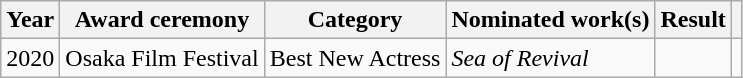<table class="wikitable sortable plainrowheaders">
<tr>
<th scope="col">Year</th>
<th scope="col">Award ceremony</th>
<th scope="col">Category</th>
<th scope="col">Nominated work(s)</th>
<th scope="col">Result</th>
<th scope="col" class="unsortable"></th>
</tr>
<tr>
<td>2020</td>
<td>Osaka Film Festival</td>
<td>Best New Actress</td>
<td><em>Sea of Revival </em></td>
<td></td>
<td style="text-align:center"></td>
</tr>
</table>
